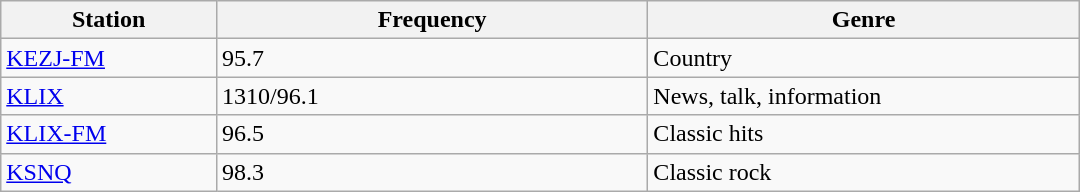<table class="wikitable" style="width:45em;">
<tr>
<th style="width:20%">Station</th>
<th style="width:40%">Frequency</th>
<th style="width:40%">Genre</th>
</tr>
<tr>
<td><a href='#'>KEZJ-FM</a></td>
<td>95.7</td>
<td>Country</td>
</tr>
<tr>
<td><a href='#'>KLIX</a></td>
<td>1310/96.1</td>
<td>News, talk, information</td>
</tr>
<tr>
<td><a href='#'>KLIX-FM</a></td>
<td>96.5</td>
<td>Classic hits</td>
</tr>
<tr>
<td><a href='#'>KSNQ</a></td>
<td>98.3</td>
<td>Classic rock</td>
</tr>
</table>
